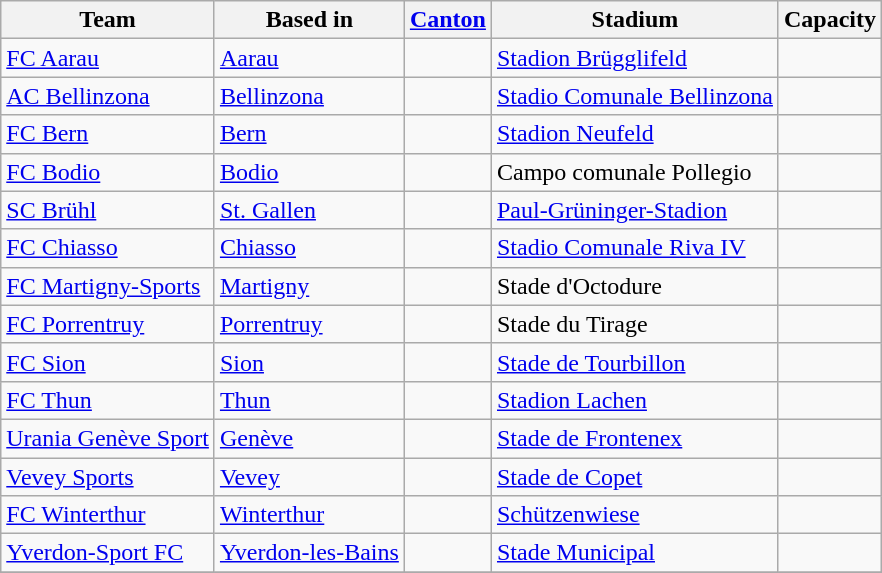<table class="wikitable sortable" style="text-align: left;">
<tr>
<th>Team</th>
<th>Based in</th>
<th><a href='#'>Canton</a></th>
<th>Stadium</th>
<th>Capacity</th>
</tr>
<tr>
<td><a href='#'>FC Aarau</a></td>
<td><a href='#'>Aarau</a></td>
<td></td>
<td><a href='#'>Stadion Brügglifeld</a></td>
<td></td>
</tr>
<tr>
<td><a href='#'>AC Bellinzona</a></td>
<td><a href='#'>Bellinzona</a></td>
<td></td>
<td><a href='#'>Stadio Comunale Bellinzona</a></td>
<td></td>
</tr>
<tr>
<td><a href='#'>FC Bern</a></td>
<td><a href='#'>Bern</a></td>
<td></td>
<td><a href='#'>Stadion Neufeld</a></td>
<td></td>
</tr>
<tr>
<td><a href='#'>FC Bodio</a></td>
<td><a href='#'>Bodio</a></td>
<td></td>
<td>Campo comunale Pollegio</td>
<td></td>
</tr>
<tr>
<td><a href='#'>SC Brühl</a></td>
<td><a href='#'>St. Gallen</a></td>
<td></td>
<td><a href='#'>Paul-Grüninger-Stadion</a></td>
<td></td>
</tr>
<tr>
<td><a href='#'>FC Chiasso</a></td>
<td><a href='#'>Chiasso</a></td>
<td></td>
<td><a href='#'>Stadio Comunale Riva IV</a></td>
<td></td>
</tr>
<tr>
<td><a href='#'>FC Martigny-Sports</a></td>
<td><a href='#'>Martigny</a></td>
<td></td>
<td>Stade d'Octodure</td>
<td></td>
</tr>
<tr>
<td><a href='#'>FC Porrentruy</a></td>
<td><a href='#'>Porrentruy</a></td>
<td></td>
<td>Stade du Tirage</td>
<td></td>
</tr>
<tr>
<td><a href='#'>FC Sion</a></td>
<td><a href='#'>Sion</a></td>
<td></td>
<td><a href='#'>Stade de Tourbillon</a></td>
<td></td>
</tr>
<tr>
<td><a href='#'>FC Thun</a></td>
<td><a href='#'>Thun</a></td>
<td></td>
<td><a href='#'>Stadion Lachen</a></td>
<td></td>
</tr>
<tr>
<td><a href='#'>Urania Genève Sport</a></td>
<td><a href='#'>Genève</a></td>
<td></td>
<td><a href='#'>Stade de Frontenex</a></td>
<td></td>
</tr>
<tr>
<td><a href='#'>Vevey Sports</a></td>
<td><a href='#'>Vevey</a></td>
<td></td>
<td><a href='#'>Stade de Copet</a></td>
<td></td>
</tr>
<tr>
<td><a href='#'>FC Winterthur</a></td>
<td><a href='#'>Winterthur</a></td>
<td></td>
<td><a href='#'>Schützenwiese</a></td>
<td></td>
</tr>
<tr>
<td><a href='#'>Yverdon-Sport FC</a></td>
<td><a href='#'>Yverdon-les-Bains</a></td>
<td></td>
<td><a href='#'>Stade Municipal</a></td>
<td></td>
</tr>
<tr>
</tr>
</table>
